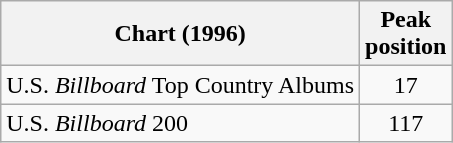<table class="wikitable">
<tr>
<th>Chart (1996)</th>
<th>Peak<br>position</th>
</tr>
<tr>
<td>U.S. <em>Billboard</em> Top Country Albums</td>
<td align="center">17</td>
</tr>
<tr>
<td>U.S. <em>Billboard</em> 200</td>
<td align="center">117</td>
</tr>
</table>
